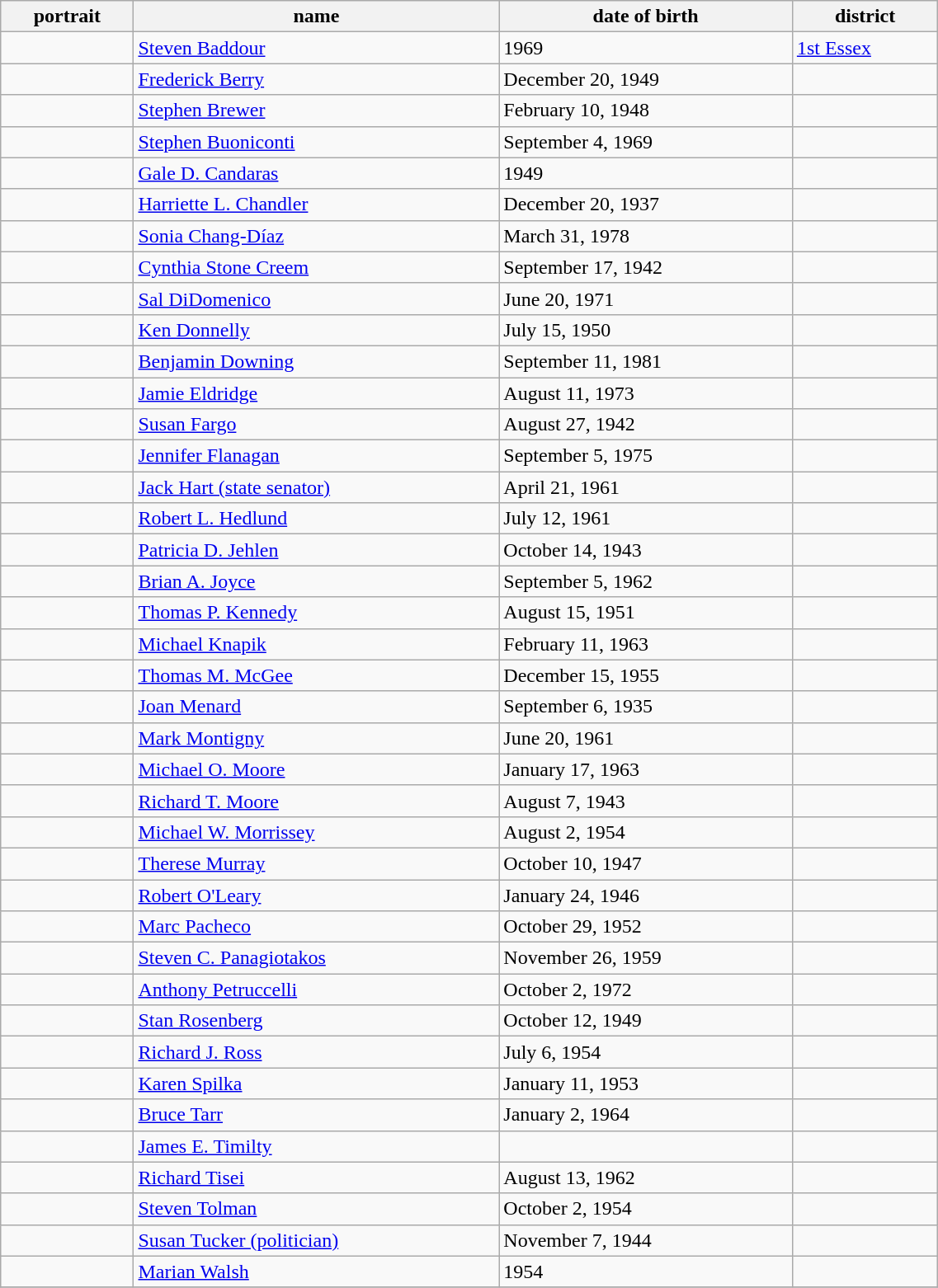<table class='wikitable sortable' style="width:60%">
<tr>
<th>portrait</th>
<th>name </th>
<th data-sort-type=date>date of birth</th>
<th>district </th>
</tr>
<tr>
<td></td>
<td><a href='#'>Steven Baddour</a></td>
<td>1969</td>
<td><a href='#'>1st Essex</a></td>
</tr>
<tr>
<td></td>
<td><a href='#'>Frederick Berry</a></td>
<td>December 20, 1949</td>
<td></td>
</tr>
<tr>
<td></td>
<td><a href='#'>Stephen Brewer</a></td>
<td>February 10, 1948</td>
<td></td>
</tr>
<tr>
<td></td>
<td><a href='#'>Stephen Buoniconti</a></td>
<td>September 4, 1969</td>
<td></td>
</tr>
<tr>
<td></td>
<td><a href='#'>Gale D. Candaras</a></td>
<td>1949</td>
<td></td>
</tr>
<tr>
<td></td>
<td><a href='#'>Harriette L. Chandler</a></td>
<td>December 20, 1937</td>
<td></td>
</tr>
<tr>
<td></td>
<td><a href='#'>Sonia Chang-Díaz</a></td>
<td>March 31, 1978</td>
<td></td>
</tr>
<tr>
<td></td>
<td><a href='#'>Cynthia Stone Creem</a></td>
<td>September 17, 1942</td>
<td></td>
</tr>
<tr>
<td></td>
<td><a href='#'>Sal DiDomenico</a></td>
<td>June 20, 1971</td>
<td></td>
</tr>
<tr>
<td></td>
<td><a href='#'>Ken Donnelly</a></td>
<td>July 15, 1950</td>
<td></td>
</tr>
<tr>
<td></td>
<td><a href='#'>Benjamin Downing</a></td>
<td>September 11, 1981</td>
<td></td>
</tr>
<tr>
<td></td>
<td><a href='#'>Jamie Eldridge</a></td>
<td>August 11, 1973</td>
<td></td>
</tr>
<tr>
<td></td>
<td><a href='#'>Susan Fargo</a></td>
<td>August 27, 1942</td>
<td></td>
</tr>
<tr>
<td></td>
<td><a href='#'>Jennifer Flanagan</a></td>
<td>September 5, 1975</td>
<td></td>
</tr>
<tr>
<td></td>
<td><a href='#'>Jack Hart (state senator)</a></td>
<td>April 21, 1961</td>
<td></td>
</tr>
<tr>
<td></td>
<td><a href='#'>Robert L. Hedlund</a></td>
<td>July 12, 1961</td>
<td></td>
</tr>
<tr>
<td></td>
<td><a href='#'>Patricia D. Jehlen</a></td>
<td>October 14, 1943</td>
<td></td>
</tr>
<tr>
<td></td>
<td><a href='#'>Brian A. Joyce</a></td>
<td>September 5, 1962</td>
<td></td>
</tr>
<tr>
<td></td>
<td><a href='#'>Thomas P. Kennedy</a></td>
<td>August 15, 1951</td>
<td></td>
</tr>
<tr>
<td></td>
<td><a href='#'>Michael Knapik</a></td>
<td>February 11, 1963</td>
<td></td>
</tr>
<tr>
<td></td>
<td><a href='#'>Thomas M. McGee</a></td>
<td>December 15, 1955</td>
<td></td>
</tr>
<tr>
<td></td>
<td><a href='#'>Joan Menard</a></td>
<td>September 6, 1935</td>
<td></td>
</tr>
<tr>
<td></td>
<td><a href='#'>Mark Montigny</a></td>
<td>June 20, 1961</td>
<td></td>
</tr>
<tr>
<td></td>
<td><a href='#'>Michael O. Moore</a></td>
<td>January 17, 1963</td>
<td></td>
</tr>
<tr>
<td></td>
<td><a href='#'>Richard T. Moore</a></td>
<td>August 7, 1943</td>
<td></td>
</tr>
<tr>
<td></td>
<td><a href='#'>Michael W. Morrissey</a></td>
<td>August 2, 1954</td>
<td></td>
</tr>
<tr>
<td></td>
<td><a href='#'>Therese Murray</a></td>
<td>October 10, 1947</td>
<td></td>
</tr>
<tr>
<td></td>
<td><a href='#'>Robert O'Leary</a></td>
<td>January 24, 1946</td>
<td></td>
</tr>
<tr>
<td></td>
<td><a href='#'>Marc Pacheco</a></td>
<td>October 29, 1952</td>
<td></td>
</tr>
<tr>
<td></td>
<td><a href='#'>Steven C. Panagiotakos</a></td>
<td>November 26, 1959</td>
<td></td>
</tr>
<tr>
<td></td>
<td><a href='#'>Anthony Petruccelli</a></td>
<td>October 2, 1972</td>
<td></td>
</tr>
<tr>
<td></td>
<td><a href='#'>Stan Rosenberg</a></td>
<td>October 12, 1949</td>
<td></td>
</tr>
<tr>
<td></td>
<td><a href='#'>Richard J. Ross</a></td>
<td>July 6, 1954</td>
<td></td>
</tr>
<tr>
<td></td>
<td><a href='#'>Karen Spilka</a></td>
<td>January 11, 1953</td>
<td></td>
</tr>
<tr>
<td></td>
<td><a href='#'>Bruce Tarr</a></td>
<td>January 2, 1964</td>
<td></td>
</tr>
<tr>
<td></td>
<td><a href='#'>James E. Timilty</a></td>
<td></td>
<td></td>
</tr>
<tr>
<td></td>
<td><a href='#'>Richard Tisei</a></td>
<td>August 13, 1962</td>
<td></td>
</tr>
<tr>
<td></td>
<td><a href='#'>Steven Tolman</a></td>
<td>October 2, 1954</td>
<td></td>
</tr>
<tr>
<td></td>
<td><a href='#'>Susan Tucker (politician)</a></td>
<td>November 7, 1944</td>
<td></td>
</tr>
<tr>
<td></td>
<td><a href='#'>Marian Walsh</a></td>
<td>1954</td>
<td></td>
</tr>
<tr>
</tr>
</table>
